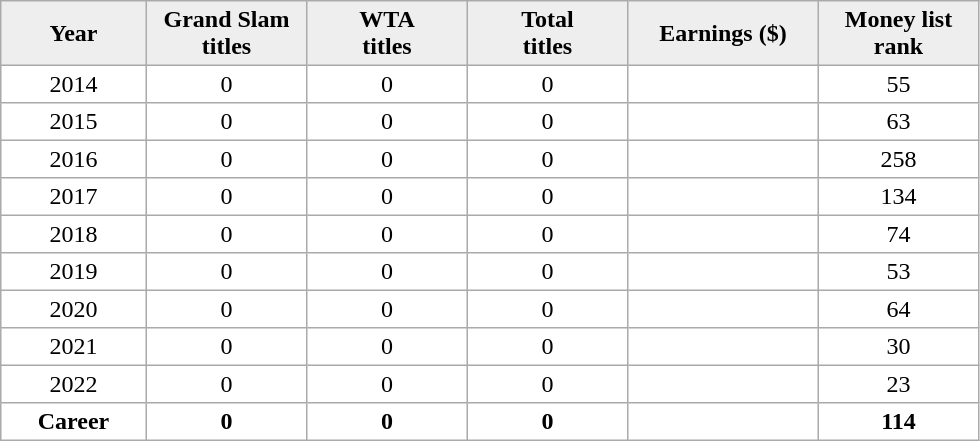<table cellpadding=3 cellspacing=0 border=1 style=border:#aaa;solid:1px;border-collapse:collapse;text-align:center;>
<tr style=background:#eee;font-weight:bold>
<td width="90">Year</td>
<td width="100">Grand Slam <br>titles</td>
<td width="100">WTA <br>titles</td>
<td width="100">Total <br>titles</td>
<td width="120">Earnings ($)</td>
<td width="100">Money list rank</td>
</tr>
<tr>
<td>2014</td>
<td>0</td>
<td>0</td>
<td>0</td>
<td align="right"></td>
<td>55</td>
</tr>
<tr>
<td>2015</td>
<td>0</td>
<td>0</td>
<td>0</td>
<td align="right"></td>
<td>63</td>
</tr>
<tr>
<td>2016</td>
<td>0</td>
<td>0</td>
<td>0</td>
<td align="right"></td>
<td>258</td>
</tr>
<tr>
<td>2017</td>
<td>0</td>
<td>0</td>
<td>0</td>
<td align="right"></td>
<td>134</td>
</tr>
<tr>
<td>2018</td>
<td>0</td>
<td>0</td>
<td>0</td>
<td align="right"></td>
<td>74</td>
</tr>
<tr>
<td>2019</td>
<td>0</td>
<td>0</td>
<td>0</td>
<td align="right"></td>
<td>53</td>
</tr>
<tr>
<td>2020</td>
<td>0</td>
<td>0</td>
<td>0</td>
<td align="right"></td>
<td>64</td>
</tr>
<tr>
<td>2021</td>
<td>0</td>
<td>0</td>
<td>0</td>
<td align="right"></td>
<td>30</td>
</tr>
<tr>
<td>2022</td>
<td>0</td>
<td>0</td>
<td>0</td>
<td align="right"></td>
<td>23</td>
</tr>
<tr style="font-weight:bold;">
<td>Career</td>
<td>0</td>
<td>0</td>
<td>0</td>
<td align="right"></td>
<td>114</td>
</tr>
</table>
